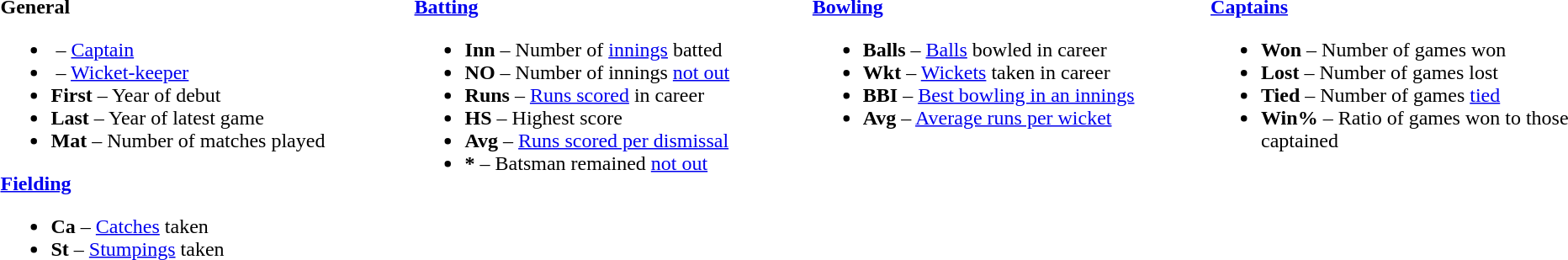<table>
<tr>
<td valign="top" style="width:26%"><br><strong>General</strong><ul><li> – <a href='#'>Captain</a></li><li> – <a href='#'>Wicket-keeper</a></li><li><strong>First</strong> – Year of debut</li><li><strong>Last</strong> – Year of latest game</li><li><strong>Mat</strong> – Number of matches played</li></ul><strong><a href='#'>Fielding</a></strong><ul><li><strong>Ca</strong> – <a href='#'>Catches</a> taken</li><li><strong>St</strong> – <a href='#'>Stumpings</a> taken</li></ul></td>
<td valign="top" style="width:25%"><br><strong><a href='#'>Batting</a></strong><ul><li><strong>Inn</strong> – Number of <a href='#'>innings</a> batted</li><li><strong>NO</strong> – Number of innings <a href='#'>not out</a></li><li><strong>Runs</strong> – <a href='#'>Runs scored</a> in career</li><li><strong>HS</strong> – Highest score</li><li><strong>Avg</strong> – <a href='#'>Runs scored per dismissal</a></li><li><strong>*</strong> – Batsman remained <a href='#'>not out</a></li></ul></td>
<td valign="top" style="width:25%"><br><strong><a href='#'>Bowling</a></strong><ul><li><strong>Balls</strong> – <a href='#'>Balls</a> bowled in career</li><li><strong>Wkt</strong> – <a href='#'>Wickets</a> taken in career</li><li><strong>BBI</strong> – <a href='#'>Best bowling in an innings</a></li><li><strong>Avg</strong> – <a href='#'>Average runs per wicket</a></li></ul></td>
<td valign="top" style="width:24%"><br><strong><a href='#'>Captains</a></strong><ul><li><strong>Won</strong> – Number of games won</li><li><strong>Lost</strong> – Number of games lost</li><li><strong>Tied</strong> – Number of games <a href='#'>tied</a></li><li><strong>Win%</strong> – Ratio of games won to those captained</li></ul></td>
</tr>
</table>
